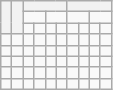<table class="wikitable">
<tr>
<th rowspan="3"></th>
<th rowspan="3"></th>
<th colspan="4"></th>
<th colspan="4"></th>
</tr>
<tr>
<td colspan="2"></td>
<td colspan="2"></td>
<td colspan="2"></td>
<td colspan="2"></td>
</tr>
<tr>
<td></td>
<td></td>
<td></td>
<td></td>
<td></td>
<td></td>
<td></td>
<td></td>
</tr>
<tr>
<td></td>
<td></td>
<td></td>
<td></td>
<td></td>
<td></td>
<td></td>
<td></td>
<td></td>
<td></td>
</tr>
<tr>
<td></td>
<td></td>
<td></td>
<td></td>
<td></td>
<td></td>
<td></td>
<td></td>
<td></td>
<td></td>
</tr>
<tr>
<td></td>
<td></td>
<td></td>
<td></td>
<td></td>
<td></td>
<td></td>
<td></td>
<td></td>
<td></td>
</tr>
<tr>
<td></td>
<td></td>
<td></td>
<td></td>
<td></td>
<td></td>
<td></td>
<td></td>
<td></td>
<td></td>
</tr>
<tr>
<td></td>
<td></td>
<td></td>
<td></td>
<td></td>
<td></td>
<td></td>
<td></td>
<td></td>
<td></td>
</tr>
</table>
